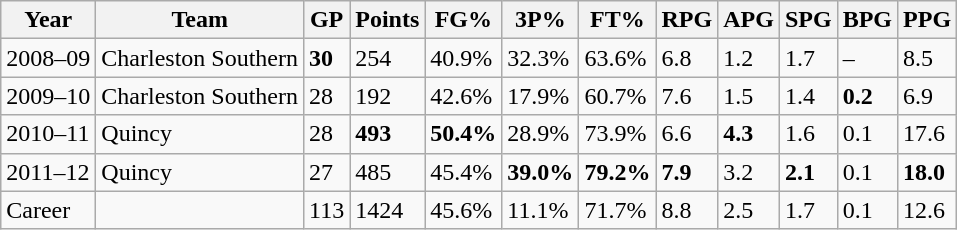<table class="wikitable">
<tr>
<th>Year</th>
<th>Team</th>
<th>GP</th>
<th>Points</th>
<th>FG%</th>
<th>3P%</th>
<th>FT%</th>
<th>RPG</th>
<th>APG</th>
<th>SPG</th>
<th>BPG</th>
<th>PPG</th>
</tr>
<tr>
<td>2008–09</td>
<td>Charleston Southern</td>
<td><strong>30</strong></td>
<td>254</td>
<td>40.9%</td>
<td>32.3%</td>
<td>63.6%</td>
<td>6.8</td>
<td>1.2</td>
<td>1.7</td>
<td>–</td>
<td>8.5</td>
</tr>
<tr>
<td>2009–10</td>
<td>Charleston Southern</td>
<td>28</td>
<td>192</td>
<td>42.6%</td>
<td>17.9%</td>
<td>60.7%</td>
<td>7.6</td>
<td>1.5</td>
<td>1.4</td>
<td><strong>0.2</strong></td>
<td>6.9</td>
</tr>
<tr>
<td>2010–11</td>
<td>Quincy</td>
<td>28</td>
<td><strong>493</strong></td>
<td><strong>50.4%</strong></td>
<td>28.9%</td>
<td>73.9%</td>
<td>6.6</td>
<td><strong>4.3</strong></td>
<td>1.6</td>
<td>0.1</td>
<td>17.6</td>
</tr>
<tr>
<td>2011–12</td>
<td>Quincy</td>
<td>27</td>
<td>485</td>
<td>45.4%</td>
<td><strong>39.0%</strong></td>
<td><strong>79.2%</strong></td>
<td><strong>7.9</strong></td>
<td>3.2</td>
<td><strong>2.1</strong></td>
<td>0.1</td>
<td><strong>18.0</strong></td>
</tr>
<tr>
<td>Career</td>
<td></td>
<td>113</td>
<td>1424</td>
<td>45.6%</td>
<td>11.1%</td>
<td>71.7%</td>
<td>8.8</td>
<td>2.5</td>
<td>1.7</td>
<td>0.1</td>
<td>12.6</td>
</tr>
</table>
